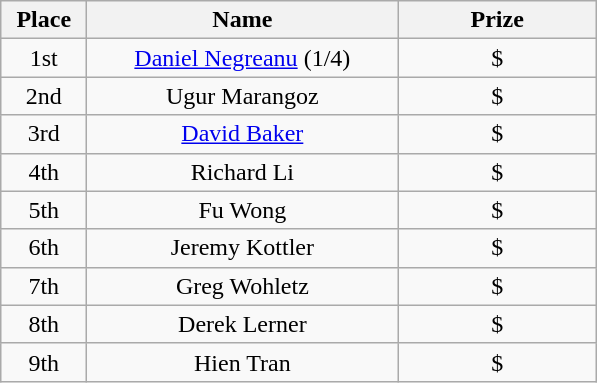<table class="wikitable">
<tr>
<th width="50">Place</th>
<th width="200">Name</th>
<th width="125">Prize</th>
</tr>
<tr>
<td align = "center">1st</td>
<td align = "center"><a href='#'>Daniel Negreanu</a> (1/4)</td>
<td align = "center">$</td>
</tr>
<tr>
<td align = "center">2nd</td>
<td align = "center">Ugur Marangoz</td>
<td align = "center">$</td>
</tr>
<tr>
<td align = "center">3rd</td>
<td align = "center"><a href='#'>David Baker</a></td>
<td align = "center">$</td>
</tr>
<tr>
<td align = "center">4th</td>
<td align = "center">Richard Li</td>
<td align = "center">$</td>
</tr>
<tr>
<td align = "center">5th</td>
<td align = "center">Fu Wong</td>
<td align = "center">$</td>
</tr>
<tr>
<td align = "center">6th</td>
<td align = "center">Jeremy Kottler</td>
<td align = "center">$</td>
</tr>
<tr>
<td align = "center">7th</td>
<td align = "center">Greg Wohletz</td>
<td align = "center">$</td>
</tr>
<tr>
<td align = "center">8th</td>
<td align = "center">Derek Lerner</td>
<td align = "center">$</td>
</tr>
<tr>
<td align = "center">9th</td>
<td align = "center">Hien Tran</td>
<td align = "center">$</td>
</tr>
</table>
